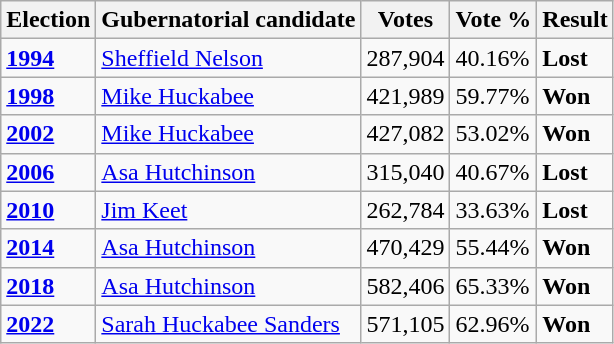<table class="wikitable">
<tr>
<th>Election</th>
<th>Gubernatorial candidate</th>
<th>Votes</th>
<th>Vote %</th>
<th>Result</th>
</tr>
<tr>
<td><strong><a href='#'>1994</a></strong></td>
<td><a href='#'>Sheffield Nelson</a></td>
<td>287,904</td>
<td>40.16%</td>
<td><strong>Lost</strong> </td>
</tr>
<tr>
<td><strong><a href='#'>1998</a></strong></td>
<td><a href='#'>Mike Huckabee</a></td>
<td>421,989</td>
<td>59.77%</td>
<td><strong>Won</strong> </td>
</tr>
<tr>
<td><strong><a href='#'>2002</a></strong></td>
<td><a href='#'>Mike Huckabee</a></td>
<td>427,082</td>
<td>53.02%</td>
<td><strong>Won</strong> </td>
</tr>
<tr>
<td><strong><a href='#'>2006</a></strong></td>
<td><a href='#'>Asa Hutchinson</a></td>
<td>315,040</td>
<td>40.67%</td>
<td><strong>Lost</strong> </td>
</tr>
<tr>
<td><strong><a href='#'>2010</a></strong></td>
<td><a href='#'>Jim Keet</a></td>
<td>262,784</td>
<td>33.63%</td>
<td><strong>Lost</strong> </td>
</tr>
<tr>
<td><strong><a href='#'>2014</a></strong></td>
<td><a href='#'>Asa Hutchinson</a></td>
<td>470,429</td>
<td>55.44%</td>
<td><strong>Won</strong> </td>
</tr>
<tr>
<td><strong><a href='#'>2018</a></strong></td>
<td><a href='#'>Asa Hutchinson</a></td>
<td>582,406</td>
<td>65.33%</td>
<td><strong>Won</strong> </td>
</tr>
<tr>
<td><strong><a href='#'>2022</a></strong></td>
<td><a href='#'>Sarah Huckabee Sanders</a></td>
<td>571,105</td>
<td>62.96%</td>
<td><strong>Won</strong> </td>
</tr>
</table>
